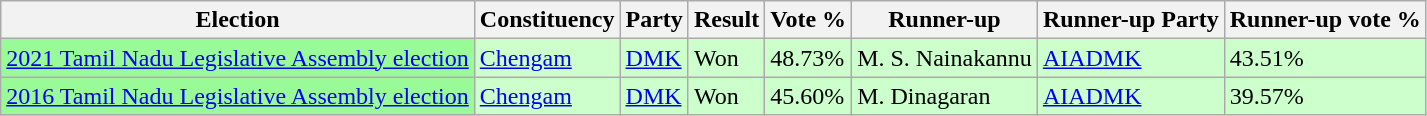<table class="wikitable">
<tr>
<th>Election</th>
<th>Constituency</th>
<th>Party</th>
<th>Result</th>
<th>Vote %</th>
<th>Runner-up</th>
<th>Runner-up Party</th>
<th>Runner-up vote %</th>
</tr>
<tr style="background:#cfc;">
<td bgcolor=#98FB98><a href='#'>2021 Tamil Nadu Legislative Assembly election</a></td>
<td><a href='#'>Chengam</a></td>
<td><a href='#'>DMK</a></td>
<td>Won</td>
<td>48.73%</td>
<td>M. S. Nainakannu</td>
<td><a href='#'>AIADMK</a></td>
<td>43.51%</td>
</tr>
<tr style="background:#cfc;">
<td bgcolor=#98FB98><a href='#'>2016 Tamil Nadu Legislative Assembly election</a></td>
<td><a href='#'>Chengam</a></td>
<td><a href='#'>DMK</a></td>
<td>Won</td>
<td>45.60%</td>
<td>M. Dinagaran</td>
<td><a href='#'>AIADMK</a></td>
<td>39.57%</td>
</tr>
</table>
